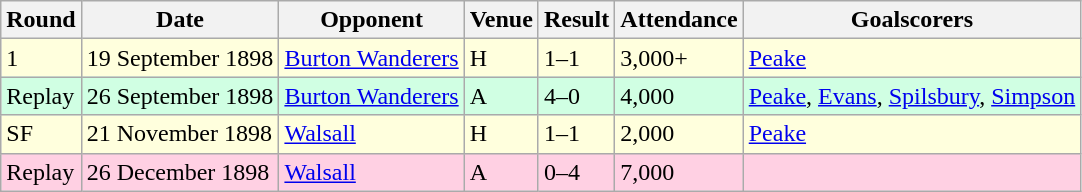<table class="wikitable">
<tr>
<th>Round</th>
<th>Date</th>
<th>Opponent</th>
<th>Venue</th>
<th>Result</th>
<th>Attendance</th>
<th>Goalscorers</th>
</tr>
<tr style="background-color: #ffffdd;">
<td>1</td>
<td>19 September 1898</td>
<td><a href='#'>Burton Wanderers</a></td>
<td>H</td>
<td>1–1</td>
<td>3,000+</td>
<td><a href='#'>Peake</a></td>
</tr>
<tr style="background-color: #d0ffe3;">
<td>Replay</td>
<td>26 September 1898</td>
<td><a href='#'>Burton Wanderers</a></td>
<td>A</td>
<td>4–0</td>
<td>4,000</td>
<td><a href='#'>Peake</a>, <a href='#'>Evans</a>, <a href='#'>Spilsbury</a>, <a href='#'>Simpson</a></td>
</tr>
<tr style="background-color: #ffffdd;">
<td>SF</td>
<td>21 November 1898</td>
<td><a href='#'>Walsall</a></td>
<td>H</td>
<td>1–1</td>
<td>2,000</td>
<td><a href='#'>Peake</a></td>
</tr>
<tr style="background-color: #ffd0e3;">
<td>Replay</td>
<td>26 December 1898</td>
<td><a href='#'>Walsall</a></td>
<td>A</td>
<td>0–4</td>
<td>7,000</td>
<td></td>
</tr>
</table>
